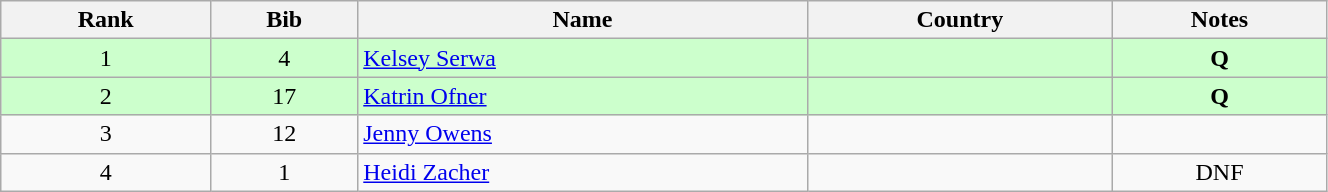<table class="wikitable" style="text-align:center;" width=70%>
<tr>
<th>Rank</th>
<th>Bib</th>
<th>Name</th>
<th>Country</th>
<th>Notes</th>
</tr>
<tr bgcolor="#ccffcc">
<td>1</td>
<td>4</td>
<td align=left><a href='#'>Kelsey Serwa</a></td>
<td align=left></td>
<td><strong>Q</strong></td>
</tr>
<tr bgcolor="#ccffcc">
<td>2</td>
<td>17</td>
<td align=left><a href='#'>Katrin Ofner</a></td>
<td align=left></td>
<td><strong>Q</strong></td>
</tr>
<tr>
<td>3</td>
<td>12</td>
<td align=left><a href='#'>Jenny Owens</a></td>
<td align=left></td>
<td></td>
</tr>
<tr>
<td>4</td>
<td>1</td>
<td align=left><a href='#'>Heidi Zacher</a></td>
<td align=left></td>
<td>DNF</td>
</tr>
</table>
